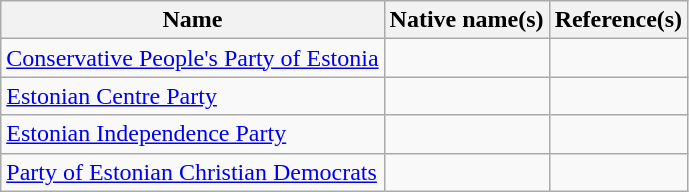<table class="wikitable">
<tr>
<th>Name</th>
<th>Native name(s)</th>
<th>Reference(s)</th>
</tr>
<tr>
<td><a href='#'>Conservative People's Party of Estonia</a></td>
<td></td>
<td></td>
</tr>
<tr>
<td><a href='#'>Estonian Centre Party</a></td>
<td></td>
<td></td>
</tr>
<tr>
<td><a href='#'>Estonian Independence Party</a></td>
<td></td>
<td></td>
</tr>
<tr>
<td><a href='#'>Party of Estonian Christian Democrats</a></td>
<td></td>
<td></td>
</tr>
</table>
